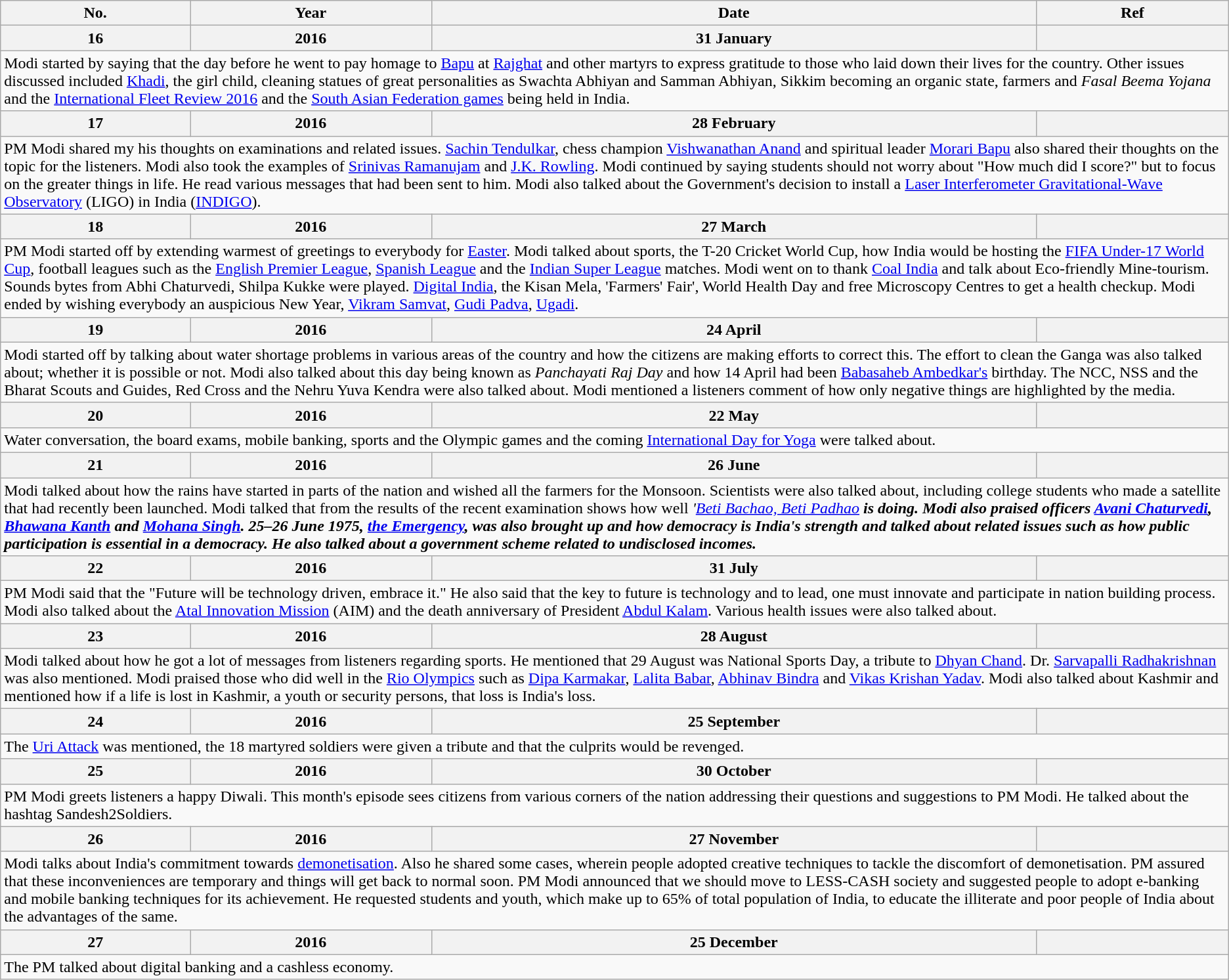<table class="wikitable mw-collapsible">
<tr>
<th>No.</th>
<th>Year</th>
<th>Date</th>
<th>Ref</th>
</tr>
<tr>
<th>16</th>
<th>2016</th>
<th>31 January</th>
<th></th>
</tr>
<tr>
<td colspan="4">Modi started by saying that the day before he went to pay homage to <a href='#'>Bapu</a> at <a href='#'>Rajghat</a> and other martyrs to express gratitude to those who laid down their lives for the country. Other issues discussed included <a href='#'>Khadi</a>, the girl child, cleaning statues of great personalities as Swachta Abhiyan and Samman Abhiyan, Sikkim becoming an organic state, farmers and <em>Fasal Beema Yojana</em> and the <a href='#'>International Fleet Review 2016</a> and the <a href='#'>South Asian Federation games</a> being held in India.</td>
</tr>
<tr>
<th>17</th>
<th>2016</th>
<th>28 February</th>
<th></th>
</tr>
<tr>
<td colspan="4">PM Modi shared my his thoughts on examinations and related issues. <a href='#'>Sachin Tendulkar</a>, chess champion <a href='#'>Vishwanathan Anand</a> and spiritual leader <a href='#'>Morari Bapu</a> also shared their thoughts on the topic for the listeners. Modi also took the examples of <a href='#'>Srinivas Ramanujam</a> and <a href='#'>J.K. Rowling</a>. Modi continued by saying students should not worry about "How much did I score?" but to focus on the greater things in life.  He read various messages that had been sent to him. Modi also talked about the Government's decision to install a <a href='#'>Laser Interferometer Gravitational-Wave Observatory</a> (LIGO) in India (<a href='#'>INDIGO</a>).</td>
</tr>
<tr>
<th>18</th>
<th>2016</th>
<th>27 March</th>
<th></th>
</tr>
<tr>
<td colspan="4">PM Modi started off by extending warmest of greetings to everybody for <a href='#'>Easter</a>. Modi talked about sports, the T-20 Cricket World Cup, how India would be hosting the <a href='#'>FIFA Under-17 World Cup</a>, football leagues such as the <a href='#'>English Premier League</a>, <a href='#'>Spanish League</a> and the <a href='#'>Indian Super League</a> matches. Modi went on to thank <a href='#'>Coal India</a> and talk about Eco-friendly Mine-tourism. Sounds bytes from Abhi Chaturvedi, Shilpa Kukke were played. <a href='#'>Digital India</a>, the Kisan Mela, 'Farmers' Fair', World Health Day and free Microscopy Centres to get a health checkup. Modi ended by wishing everybody an auspicious New Year, <a href='#'>Vikram Samvat</a>, <a href='#'>Gudi Padva</a>, <a href='#'>Ugadi</a>.</td>
</tr>
<tr>
<th>19</th>
<th>2016</th>
<th>24 April</th>
<th></th>
</tr>
<tr>
<td colspan="4">Modi started off by talking about water shortage problems in various areas of the country and how the citizens are making efforts to correct this. The effort to clean the Ganga was also talked about; whether it is possible or not. Modi also talked about this day being known as <em>Panchayati Raj Day</em> and how 14 April had been <a href='#'>Babasaheb Ambedkar's</a> birthday. The NCC, NSS and the Bharat Scouts and Guides, Red Cross and the Nehru Yuva Kendra were also talked about. Modi mentioned a listeners comment of how only negative things are highlighted by the media.</td>
</tr>
<tr>
<th>20</th>
<th>2016</th>
<th>22 May</th>
<th></th>
</tr>
<tr>
<td colspan="4">Water conversation, the board exams, mobile banking, sports and the Olympic games and the coming <a href='#'>International Day for Yoga</a> were talked about.</td>
</tr>
<tr>
<th>21</th>
<th>2016</th>
<th>26 June</th>
<th></th>
</tr>
<tr>
<td colspan="4">Modi talked about how the rains have started in parts of the nation and wished all the farmers for the Monsoon. Scientists were also talked about, including college students who made a satellite that had recently been launched. Modi talked that from the results of the recent examination shows how well <em>'<a href='#'>Beti Bachao, Beti Padhao</a><strong> is doing. Modi also praised officers <a href='#'>Avani Chaturvedi</a>, <a href='#'>Bhawana Kanth</a> and <a href='#'>Mohana Singh</a>. 25–26 June 1975, <a href='#'>the Emergency</a>, was also brought up and how democracy is India's strength and talked about related issues such as how public participation is essential in a democracy. He also talked about a government scheme related to undisclosed incomes.</td>
</tr>
<tr>
<th>22</th>
<th>2016</th>
<th>31 July</th>
<th></th>
</tr>
<tr>
<td colspan="4">PM Modi said that the "Future will be technology driven, embrace it." He also said that the key to future is technology and to lead, one must innovate and participate in nation building process. Modi also talked about the <a href='#'>Atal Innovation Mission</a> (AIM) and the death anniversary of President <a href='#'>Abdul Kalam</a>. Various health issues were also talked about.</td>
</tr>
<tr>
<th>23</th>
<th>2016</th>
<th>28 August</th>
<th></th>
</tr>
<tr>
<td colspan="4">Modi talked about how he got a lot of messages from listeners regarding sports. He mentioned that 29 August was National Sports Day, a tribute to <a href='#'>Dhyan Chand</a>. Dr. <a href='#'>Sarvapalli Radhakrishnan</a> was also mentioned. Modi praised those who did well in the <a href='#'>Rio Olympics</a> such as <a href='#'>Dipa Karmakar</a>, <a href='#'>Lalita Babar</a>, <a href='#'>Abhinav Bindra</a> and <a href='#'>Vikas Krishan Yadav</a>. Modi also talked about Kashmir and mentioned how if a life is lost in Kashmir, a youth or security persons, that loss is India's loss.</td>
</tr>
<tr>
<th>24</th>
<th>2016</th>
<th>25 September</th>
<th></th>
</tr>
<tr>
<td colspan="4">The <a href='#'>Uri Attack</a> was mentioned, the 18 martyred soldiers were given a tribute and that the culprits would be revenged.</td>
</tr>
<tr>
<th>25</th>
<th>2016</th>
<th>30 October</th>
<th></th>
</tr>
<tr>
<td colspan="4">PM Modi greets listeners a happy Diwali. This month's episode sees citizens from various corners of the nation addressing their questions and suggestions to PM Modi. He talked about the hashtag Sandesh2Soldiers.</td>
</tr>
<tr>
<th>26</th>
<th>2016</th>
<th>27 November</th>
<th></th>
</tr>
<tr>
<td colspan="4">Modi talks about India's commitment towards <a href='#'>demonetisation</a>. Also he shared some cases, wherein people adopted creative techniques to tackle the discomfort of demonetisation. PM assured that these inconveniences are temporary and things will get back to normal soon. PM Modi announced that we should move to LESS-CASH society and suggested people to adopt e-banking and mobile banking techniques for its achievement. He requested students and youth, which make up to 65% of total population of India, to educate the illiterate and poor people of India about the advantages of the same.</td>
</tr>
<tr>
<th>27</th>
<th>2016</th>
<th>25 December</th>
<th></th>
</tr>
<tr>
<td colspan="4">The PM talked about digital banking and a cashless economy.</td>
</tr>
</table>
